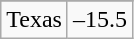<table class="wikitable">
<tr>
</tr>
<tr>
<td>Texas</td>
<td>–15.5</td>
</tr>
</table>
